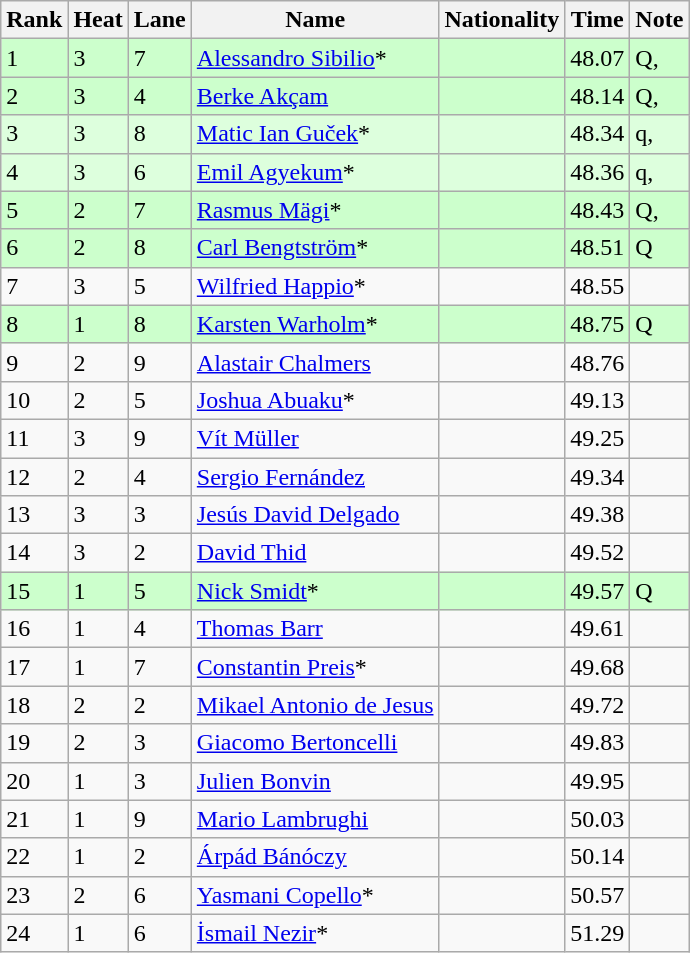<table class="wikitable sortable">
<tr>
<th>Rank</th>
<th>Heat</th>
<th>Lane</th>
<th>Name</th>
<th>Nationality</th>
<th>Time</th>
<th>Note</th>
</tr>
<tr bgcolor=ccffcc>
<td>1</td>
<td>3</td>
<td>7</td>
<td align="left"><a href='#'>Alessandro Sibilio</a>*</td>
<td align="left"></td>
<td>48.07</td>
<td>Q, </td>
</tr>
<tr bgcolor=ccffcc>
<td>2</td>
<td>3</td>
<td>4</td>
<td align="left"><a href='#'>Berke Akçam</a></td>
<td align="left"></td>
<td>48.14</td>
<td>Q, </td>
</tr>
<tr bgcolor=ddffdd>
<td>3</td>
<td>3</td>
<td>8</td>
<td align="left"><a href='#'>Matic Ian Guček</a>*</td>
<td align="left"></td>
<td>48.34</td>
<td>q, </td>
</tr>
<tr bgcolor=ddffdd>
<td>4</td>
<td>3</td>
<td>6</td>
<td align="left"><a href='#'>Emil Agyekum</a>*</td>
<td align="left"></td>
<td>48.36</td>
<td>q, </td>
</tr>
<tr bgcolor=ccffcc>
<td>5</td>
<td>2</td>
<td>7</td>
<td align="left"><a href='#'>Rasmus Mägi</a>*</td>
<td align="left"></td>
<td>48.43</td>
<td>Q, </td>
</tr>
<tr bgcolor=ccffcc>
<td>6</td>
<td>2</td>
<td>8</td>
<td align="left"><a href='#'>Carl Bengtström</a>*</td>
<td align="left"></td>
<td>48.51</td>
<td>Q</td>
</tr>
<tr>
<td>7</td>
<td>3</td>
<td>5</td>
<td align="left"><a href='#'>Wilfried Happio</a>*</td>
<td align="left"></td>
<td>48.55</td>
<td></td>
</tr>
<tr bgcolor=ccffcc>
<td>8</td>
<td>1</td>
<td>8</td>
<td align="left"><a href='#'>Karsten Warholm</a>*</td>
<td align="left"></td>
<td>48.75</td>
<td>Q</td>
</tr>
<tr>
<td>9</td>
<td>2</td>
<td>9</td>
<td align="left"><a href='#'>Alastair Chalmers</a></td>
<td align="left"></td>
<td>48.76</td>
<td></td>
</tr>
<tr>
<td>10</td>
<td>2</td>
<td>5</td>
<td align="left"><a href='#'>Joshua Abuaku</a>*</td>
<td align="left"></td>
<td>49.13</td>
<td></td>
</tr>
<tr>
<td>11</td>
<td>3</td>
<td>9</td>
<td align="left"><a href='#'>Vít Müller</a></td>
<td align="left"></td>
<td>49.25</td>
<td></td>
</tr>
<tr>
<td>12</td>
<td>2</td>
<td>4</td>
<td align="left"><a href='#'>Sergio Fernández</a></td>
<td align="left"></td>
<td>49.34</td>
<td></td>
</tr>
<tr>
<td>13</td>
<td>3</td>
<td>3</td>
<td align="left"><a href='#'>Jesús David Delgado</a></td>
<td align="left"></td>
<td>49.38</td>
<td></td>
</tr>
<tr>
<td>14</td>
<td>3</td>
<td>2</td>
<td align="left"><a href='#'>David Thid</a></td>
<td align="left"></td>
<td>49.52</td>
<td></td>
</tr>
<tr bgcolor=ccffcc>
<td>15</td>
<td>1</td>
<td>5</td>
<td align="left"><a href='#'>Nick Smidt</a>*</td>
<td align="left"></td>
<td>49.57</td>
<td>Q</td>
</tr>
<tr>
<td>16</td>
<td>1</td>
<td>4</td>
<td align="left"><a href='#'>Thomas Barr</a></td>
<td align="left"></td>
<td>49.61</td>
<td></td>
</tr>
<tr>
<td>17</td>
<td>1</td>
<td>7</td>
<td align="left"><a href='#'>Constantin Preis</a>*</td>
<td align="left"></td>
<td>49.68</td>
<td></td>
</tr>
<tr>
<td>18</td>
<td>2</td>
<td>2</td>
<td align="left"><a href='#'>Mikael Antonio de Jesus</a></td>
<td align="left"></td>
<td>49.72</td>
<td></td>
</tr>
<tr>
<td>19</td>
<td>2</td>
<td>3</td>
<td align="left"><a href='#'>Giacomo Bertoncelli</a></td>
<td align="left"></td>
<td>49.83</td>
<td></td>
</tr>
<tr>
<td>20</td>
<td>1</td>
<td>3</td>
<td align="left"><a href='#'>Julien Bonvin</a></td>
<td align="left"></td>
<td>49.95</td>
<td></td>
</tr>
<tr>
<td>21</td>
<td>1</td>
<td>9</td>
<td align="left"><a href='#'>Mario Lambrughi</a></td>
<td align="left"></td>
<td>50.03</td>
<td></td>
</tr>
<tr>
<td>22</td>
<td>1</td>
<td>2</td>
<td align="left"><a href='#'>Árpád Bánóczy</a></td>
<td align="left"></td>
<td>50.14</td>
<td></td>
</tr>
<tr>
<td>23</td>
<td>2</td>
<td>6</td>
<td align="left"><a href='#'>Yasmani Copello</a>*</td>
<td align="left"></td>
<td>50.57</td>
<td></td>
</tr>
<tr>
<td>24</td>
<td>1</td>
<td>6</td>
<td align="left"><a href='#'>İsmail Nezir</a>*</td>
<td align="left"></td>
<td>51.29</td>
<td></td>
</tr>
</table>
